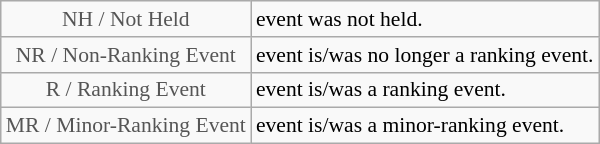<table class="wikitable" style="font-size:90%">
<tr>
<td style="text-align:center; color:#555555;" colspan="4">NH / Not Held</td>
<td>event was not held.</td>
</tr>
<tr>
<td style="text-align:center; color:#555555;" colspan="4">NR / Non-Ranking Event</td>
<td>event is/was no longer a ranking event.</td>
</tr>
<tr>
<td style="text-align:center; color:#555555;" colspan="4">R / Ranking Event</td>
<td>event is/was a ranking event.</td>
</tr>
<tr>
<td style="text-align:center; color:#555555;" colspan="4">MR / Minor-Ranking Event</td>
<td>event is/was a minor-ranking event.</td>
</tr>
</table>
